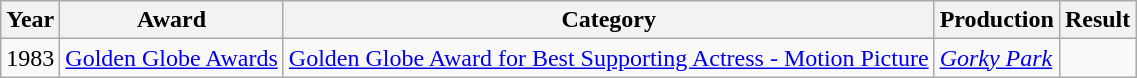<table class="wikitable sortable">
<tr>
<th>Year</th>
<th>Award</th>
<th>Category</th>
<th>Production</th>
<th>Result</th>
</tr>
<tr>
<td>1983</td>
<td><a href='#'>Golden Globe Awards</a></td>
<td><a href='#'>Golden Globe Award for Best Supporting Actress - Motion Picture</a></td>
<td><em><a href='#'>Gorky Park</a></em></td>
<td></td>
</tr>
</table>
